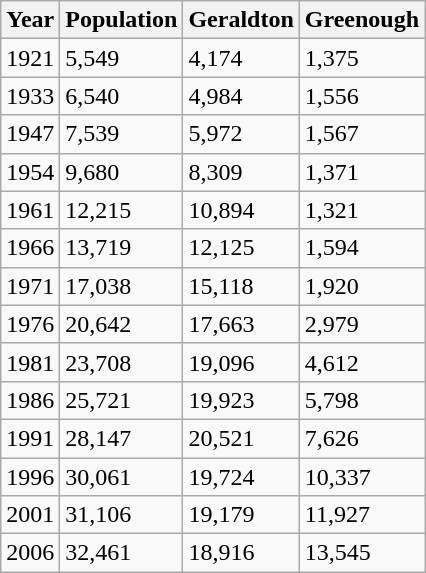<table class="wikitable">
<tr>
<th>Year</th>
<th>Population</th>
<th>Geraldton</th>
<th>Greenough</th>
</tr>
<tr>
<td>1921</td>
<td>5,549</td>
<td>4,174</td>
<td>1,375</td>
</tr>
<tr>
<td>1933</td>
<td>6,540</td>
<td>4,984</td>
<td>1,556</td>
</tr>
<tr>
<td>1947</td>
<td>7,539</td>
<td>5,972</td>
<td>1,567</td>
</tr>
<tr>
<td>1954</td>
<td>9,680</td>
<td>8,309</td>
<td>1,371</td>
</tr>
<tr>
<td>1961</td>
<td>12,215</td>
<td>10,894</td>
<td>1,321</td>
</tr>
<tr>
<td>1966</td>
<td>13,719</td>
<td>12,125</td>
<td>1,594</td>
</tr>
<tr>
<td>1971</td>
<td>17,038</td>
<td>15,118</td>
<td>1,920</td>
</tr>
<tr>
<td>1976</td>
<td>20,642</td>
<td>17,663</td>
<td>2,979</td>
</tr>
<tr>
<td>1981</td>
<td>23,708</td>
<td>19,096</td>
<td>4,612</td>
</tr>
<tr>
<td>1986</td>
<td>25,721</td>
<td>19,923</td>
<td>5,798</td>
</tr>
<tr>
<td>1991</td>
<td>28,147</td>
<td>20,521</td>
<td>7,626</td>
</tr>
<tr>
<td>1996</td>
<td>30,061</td>
<td>19,724</td>
<td>10,337</td>
</tr>
<tr>
<td>2001</td>
<td>31,106</td>
<td>19,179</td>
<td>11,927</td>
</tr>
<tr>
<td>2006</td>
<td>32,461</td>
<td>18,916</td>
<td>13,545</td>
</tr>
</table>
